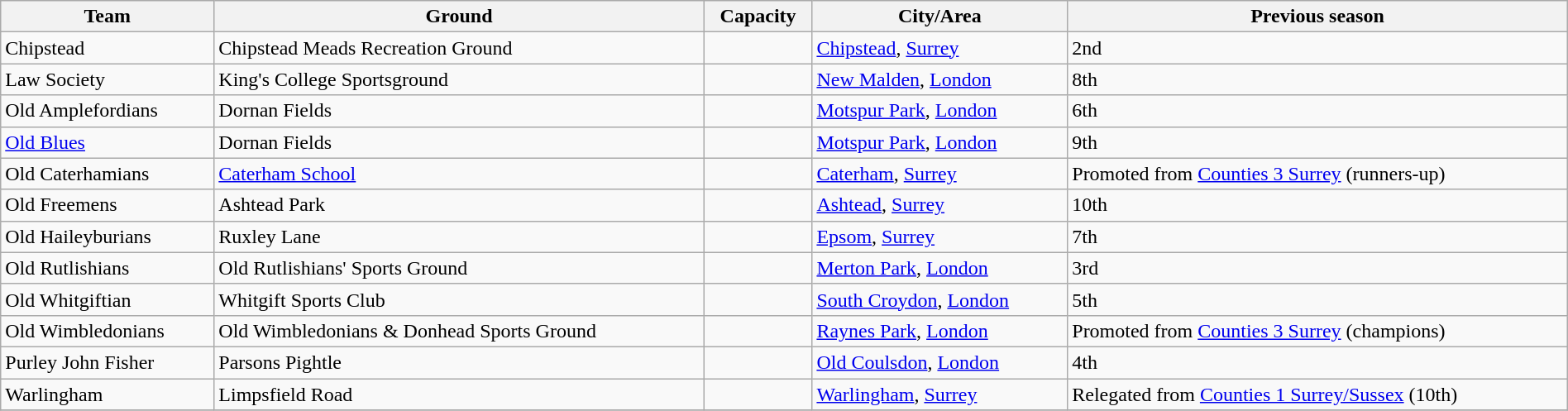<table class="wikitable sortable" width=100%>
<tr>
<th>Team</th>
<th>Ground</th>
<th>Capacity</th>
<th>City/Area</th>
<th>Previous season</th>
</tr>
<tr>
<td>Chipstead</td>
<td>Chipstead Meads Recreation Ground</td>
<td></td>
<td><a href='#'>Chipstead</a>, <a href='#'>Surrey</a></td>
<td>2nd</td>
</tr>
<tr>
<td>Law Society</td>
<td>King's College Sportsground</td>
<td></td>
<td><a href='#'>New Malden</a>, <a href='#'>London</a></td>
<td>8th</td>
</tr>
<tr>
<td>Old Amplefordians</td>
<td>Dornan Fields</td>
<td></td>
<td><a href='#'>Motspur Park</a>, <a href='#'>London</a></td>
<td>6th</td>
</tr>
<tr>
<td><a href='#'>Old Blues</a></td>
<td>Dornan Fields</td>
<td></td>
<td><a href='#'>Motspur Park</a>, <a href='#'>London</a></td>
<td>9th</td>
</tr>
<tr>
<td>Old Caterhamians</td>
<td><a href='#'>Caterham School</a></td>
<td></td>
<td><a href='#'>Caterham</a>, <a href='#'>Surrey</a></td>
<td>Promoted from <a href='#'>Counties 3 Surrey</a> (runners-up)</td>
</tr>
<tr>
<td>Old Freemens</td>
<td>Ashtead Park</td>
<td></td>
<td><a href='#'>Ashtead</a>, <a href='#'>Surrey</a></td>
<td>10th</td>
</tr>
<tr>
<td>Old Haileyburians</td>
<td>Ruxley Lane</td>
<td></td>
<td><a href='#'>Epsom</a>, <a href='#'>Surrey</a></td>
<td>7th</td>
</tr>
<tr>
<td>Old Rutlishians</td>
<td>Old Rutlishians' Sports Ground</td>
<td></td>
<td><a href='#'>Merton Park</a>, <a href='#'>London</a></td>
<td>3rd</td>
</tr>
<tr>
<td>Old Whitgiftian</td>
<td>Whitgift Sports Club</td>
<td></td>
<td><a href='#'>South Croydon</a>, <a href='#'>London</a></td>
<td>5th</td>
</tr>
<tr>
<td>Old Wimbledonians</td>
<td>Old Wimbledonians & Donhead Sports Ground</td>
<td></td>
<td><a href='#'>Raynes Park</a>, <a href='#'>London</a></td>
<td>Promoted from <a href='#'>Counties 3 Surrey</a> (champions)</td>
</tr>
<tr>
<td>Purley John Fisher</td>
<td>Parsons Pightle</td>
<td></td>
<td><a href='#'>Old Coulsdon</a>, <a href='#'>London</a></td>
<td>4th</td>
</tr>
<tr>
<td>Warlingham</td>
<td>Limpsfield Road</td>
<td></td>
<td><a href='#'>Warlingham</a>, <a href='#'>Surrey</a></td>
<td>Relegated from <a href='#'>Counties 1 Surrey/Sussex</a> (10th)</td>
</tr>
<tr>
</tr>
</table>
